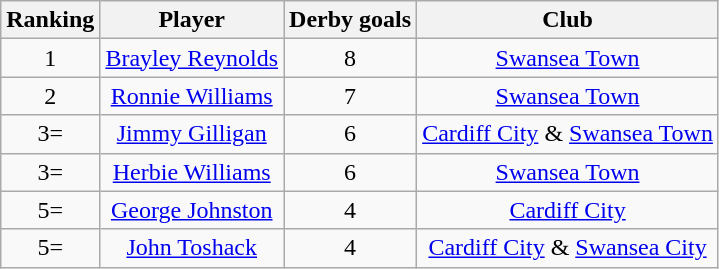<table class="wikitable" style="text-align: center">
<tr>
<th>Ranking</th>
<th>Player</th>
<th>Derby goals</th>
<th>Club</th>
</tr>
<tr>
<td>1</td>
<td><a href='#'>Brayley Reynolds</a></td>
<td>8</td>
<td><a href='#'>Swansea Town</a></td>
</tr>
<tr>
<td>2</td>
<td><a href='#'>Ronnie Williams</a></td>
<td>7</td>
<td><a href='#'>Swansea Town</a></td>
</tr>
<tr>
<td>3=</td>
<td><a href='#'>Jimmy Gilligan</a></td>
<td>6</td>
<td><a href='#'>Cardiff City</a> & <a href='#'>Swansea Town</a></td>
</tr>
<tr>
<td>3=</td>
<td><a href='#'>Herbie Williams</a></td>
<td>6</td>
<td><a href='#'>Swansea Town</a></td>
</tr>
<tr>
<td>5=</td>
<td><a href='#'>George Johnston</a></td>
<td>4</td>
<td><a href='#'>Cardiff City</a></td>
</tr>
<tr>
<td>5=</td>
<td><a href='#'>John Toshack</a></td>
<td>4</td>
<td><a href='#'>Cardiff City</a> & <a href='#'>Swansea City</a></td>
</tr>
</table>
